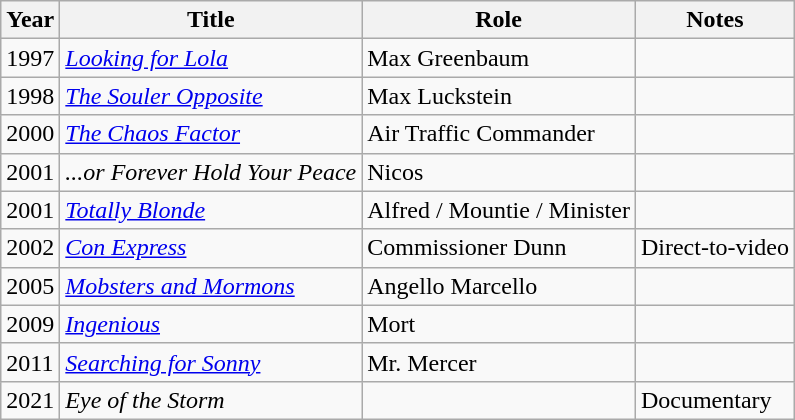<table class="wikitable sortable">
<tr>
<th>Year</th>
<th>Title</th>
<th>Role</th>
<th>Notes</th>
</tr>
<tr>
<td>1997</td>
<td><em><a href='#'>Looking for Lola</a></em></td>
<td>Max Greenbaum</td>
<td></td>
</tr>
<tr>
<td>1998</td>
<td><em><a href='#'>The Souler Opposite</a></em></td>
<td>Max Luckstein</td>
<td></td>
</tr>
<tr>
<td>2000</td>
<td><em><a href='#'>The Chaos Factor</a></em></td>
<td>Air Traffic Commander</td>
<td></td>
</tr>
<tr>
<td>2001</td>
<td><em>...or Forever Hold Your Peace</em></td>
<td>Nicos</td>
<td></td>
</tr>
<tr>
<td>2001</td>
<td><em><a href='#'>Totally Blonde</a></em></td>
<td>Alfred / Mountie / Minister</td>
<td></td>
</tr>
<tr>
<td>2002</td>
<td><em><a href='#'>Con Express</a></em></td>
<td>Commissioner Dunn</td>
<td>Direct-to-video</td>
</tr>
<tr>
<td>2005</td>
<td><em><a href='#'>Mobsters and Mormons</a></em></td>
<td>Angello Marcello</td>
<td></td>
</tr>
<tr>
<td>2009</td>
<td><a href='#'><em>Ingenious</em></a></td>
<td>Mort</td>
<td></td>
</tr>
<tr>
<td>2011</td>
<td><em><a href='#'>Searching for Sonny</a></em></td>
<td>Mr. Mercer</td>
<td></td>
</tr>
<tr>
<td>2021</td>
<td><em>Eye of the Storm</em></td>
<td></td>
<td>Documentary</td>
</tr>
</table>
